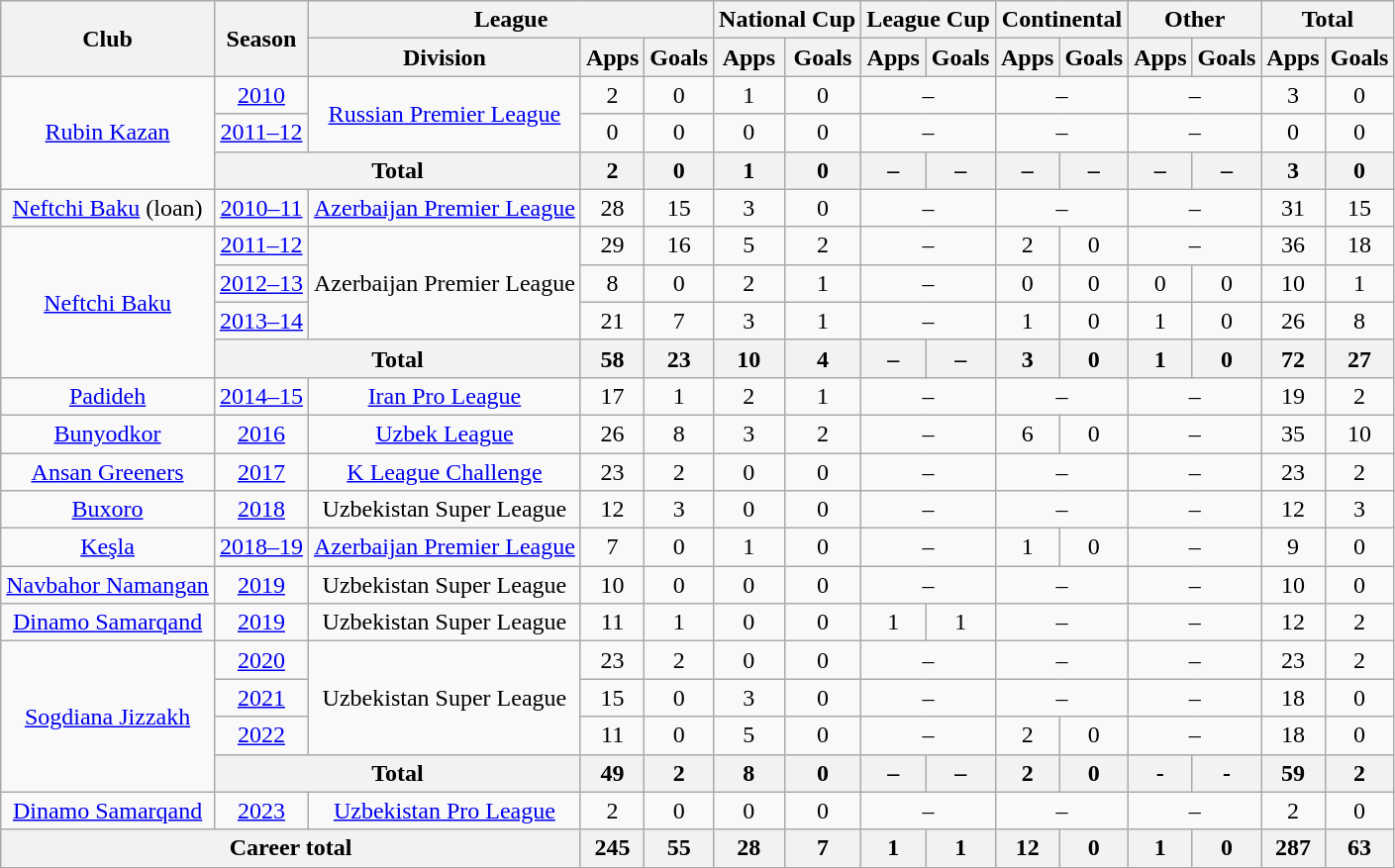<table class="wikitable" style="text-align: center;">
<tr>
<th rowspan="2">Club</th>
<th rowspan="2">Season</th>
<th colspan="3">League</th>
<th colspan="2">National Cup</th>
<th colspan="2">League Cup</th>
<th colspan="2">Continental</th>
<th colspan="2">Other</th>
<th colspan="2">Total</th>
</tr>
<tr>
<th>Division</th>
<th>Apps</th>
<th>Goals</th>
<th>Apps</th>
<th>Goals</th>
<th>Apps</th>
<th>Goals</th>
<th>Apps</th>
<th>Goals</th>
<th>Apps</th>
<th>Goals</th>
<th>Apps</th>
<th>Goals</th>
</tr>
<tr>
<td rowspan="3" valign="center"><a href='#'>Rubin Kazan</a></td>
<td><a href='#'>2010</a></td>
<td rowspan="2" valign="center"><a href='#'>Russian Premier League</a></td>
<td>2</td>
<td>0</td>
<td>1</td>
<td>0</td>
<td colspan="2">–</td>
<td colspan="2">–</td>
<td colspan="2">–</td>
<td>3</td>
<td>0</td>
</tr>
<tr>
<td><a href='#'>2011–12</a></td>
<td>0</td>
<td>0</td>
<td>0</td>
<td>0</td>
<td colspan="2">–</td>
<td colspan="2">–</td>
<td colspan="2">–</td>
<td>0</td>
<td>0</td>
</tr>
<tr>
<th colspan="2">Total</th>
<th>2</th>
<th>0</th>
<th>1</th>
<th>0</th>
<th>–</th>
<th>–</th>
<th>–</th>
<th>–</th>
<th>–</th>
<th>–</th>
<th>3</th>
<th>0</th>
</tr>
<tr>
<td valign="center"><a href='#'>Neftchi Baku</a> (loan)</td>
<td><a href='#'>2010–11</a></td>
<td><a href='#'>Azerbaijan Premier League</a></td>
<td>28</td>
<td>15</td>
<td>3</td>
<td>0</td>
<td colspan="2">–</td>
<td colspan="2">–</td>
<td colspan="2">–</td>
<td>31</td>
<td>15</td>
</tr>
<tr>
<td rowspan="4" valign="center"><a href='#'>Neftchi Baku</a></td>
<td><a href='#'>2011–12</a></td>
<td rowspan="3" valign="center">Azerbaijan Premier League</td>
<td>29</td>
<td>16</td>
<td>5</td>
<td>2</td>
<td colspan="2">–</td>
<td>2</td>
<td>0</td>
<td colspan="2">–</td>
<td>36</td>
<td>18</td>
</tr>
<tr>
<td><a href='#'>2012–13</a></td>
<td>8</td>
<td>0</td>
<td>2</td>
<td>1</td>
<td colspan="2">–</td>
<td>0</td>
<td>0</td>
<td>0</td>
<td>0</td>
<td>10</td>
<td>1</td>
</tr>
<tr>
<td><a href='#'>2013–14</a></td>
<td>21</td>
<td>7</td>
<td>3</td>
<td>1</td>
<td colspan="2">–</td>
<td>1</td>
<td>0</td>
<td>1</td>
<td>0</td>
<td>26</td>
<td>8</td>
</tr>
<tr>
<th colspan="2">Total</th>
<th>58</th>
<th>23</th>
<th>10</th>
<th>4</th>
<th>–</th>
<th>–</th>
<th>3</th>
<th>0</th>
<th>1</th>
<th>0</th>
<th>72</th>
<th>27</th>
</tr>
<tr>
<td valign="center"><a href='#'>Padideh</a></td>
<td><a href='#'>2014–15</a></td>
<td><a href='#'>Iran Pro League</a></td>
<td>17</td>
<td>1</td>
<td>2</td>
<td>1</td>
<td colspan="2">–</td>
<td colspan="2">–</td>
<td colspan="2">–</td>
<td>19</td>
<td>2</td>
</tr>
<tr>
<td valign="center"><a href='#'>Bunyodkor</a></td>
<td><a href='#'>2016</a></td>
<td><a href='#'>Uzbek League</a></td>
<td>26</td>
<td>8</td>
<td>3</td>
<td>2</td>
<td colspan="2">–</td>
<td>6</td>
<td>0</td>
<td colspan="2">–</td>
<td>35</td>
<td>10</td>
</tr>
<tr>
<td valign="center"><a href='#'>Ansan Greeners</a></td>
<td><a href='#'>2017</a></td>
<td><a href='#'>K League Challenge</a></td>
<td>23</td>
<td>2</td>
<td>0</td>
<td>0</td>
<td colspan="2">–</td>
<td colspan="2">–</td>
<td colspan="2">–</td>
<td>23</td>
<td>2</td>
</tr>
<tr>
<td valign="center"><a href='#'>Buxoro</a></td>
<td><a href='#'>2018</a></td>
<td>Uzbekistan Super League</td>
<td>12</td>
<td>3</td>
<td>0</td>
<td>0</td>
<td colspan="2">–</td>
<td colspan="2">–</td>
<td colspan="2">–</td>
<td>12</td>
<td>3</td>
</tr>
<tr>
<td valign="center"><a href='#'>Keşla</a></td>
<td><a href='#'>2018–19</a></td>
<td><a href='#'>Azerbaijan Premier League</a></td>
<td>7</td>
<td>0</td>
<td>1</td>
<td>0</td>
<td colspan="2">–</td>
<td>1</td>
<td>0</td>
<td colspan="2">–</td>
<td>9</td>
<td>0</td>
</tr>
<tr>
<td valign="center"><a href='#'>Navbahor Namangan</a></td>
<td><a href='#'>2019</a></td>
<td>Uzbekistan Super League</td>
<td>10</td>
<td>0</td>
<td>0</td>
<td>0</td>
<td colspan="2">–</td>
<td colspan="2">–</td>
<td colspan="2">–</td>
<td>10</td>
<td>0</td>
</tr>
<tr>
<td valign="center"><a href='#'>Dinamo Samarqand</a></td>
<td><a href='#'>2019</a></td>
<td>Uzbekistan Super League</td>
<td>11</td>
<td>1</td>
<td>0</td>
<td>0</td>
<td>1</td>
<td>1</td>
<td colspan="2">–</td>
<td colspan="2">–</td>
<td>12</td>
<td>2</td>
</tr>
<tr>
<td rowspan="4" valign="center"><a href='#'>Sogdiana Jizzakh</a></td>
<td><a href='#'>2020</a></td>
<td rowspan="3" valign="center">Uzbekistan Super League</td>
<td>23</td>
<td>2</td>
<td>0</td>
<td>0</td>
<td colspan="2">–</td>
<td colspan="2">–</td>
<td colspan="2">–</td>
<td>23</td>
<td>2</td>
</tr>
<tr>
<td><a href='#'>2021</a></td>
<td>15</td>
<td>0</td>
<td>3</td>
<td>0</td>
<td colspan="2">–</td>
<td colspan="2">–</td>
<td colspan="2">–</td>
<td>18</td>
<td>0</td>
</tr>
<tr>
<td><a href='#'>2022</a></td>
<td>11</td>
<td>0</td>
<td>5</td>
<td>0</td>
<td colspan="2">–</td>
<td>2</td>
<td>0</td>
<td colspan="2">–</td>
<td>18</td>
<td>0</td>
</tr>
<tr>
<th colspan="2">Total</th>
<th>49</th>
<th>2</th>
<th>8</th>
<th>0</th>
<th>–</th>
<th>–</th>
<th>2</th>
<th>0</th>
<th>-</th>
<th>-</th>
<th>59</th>
<th>2</th>
</tr>
<tr>
<td valign="center"><a href='#'>Dinamo Samarqand</a></td>
<td><a href='#'>2023</a></td>
<td><a href='#'>Uzbekistan Pro League</a></td>
<td>2</td>
<td>0</td>
<td>0</td>
<td>0</td>
<td colspan="2">–</td>
<td colspan="2">–</td>
<td colspan="2">–</td>
<td>2</td>
<td>0</td>
</tr>
<tr>
<th colspan="3">Career total</th>
<th>245</th>
<th>55</th>
<th>28</th>
<th>7</th>
<th>1</th>
<th>1</th>
<th>12</th>
<th>0</th>
<th>1</th>
<th>0</th>
<th>287</th>
<th>63</th>
</tr>
</table>
